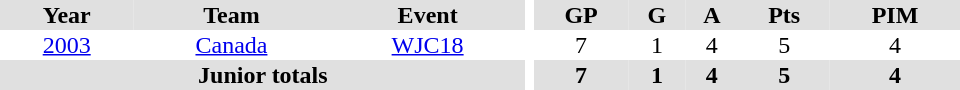<table border="0" cellpadding="1" cellspacing="0" ID="Table3" style="text-align:center; width:40em">
<tr ALIGN="center" bgcolor="#e0e0e0">
<th>Year</th>
<th>Team</th>
<th>Event</th>
<th rowspan="99" bgcolor="#ffffff"></th>
<th>GP</th>
<th>G</th>
<th>A</th>
<th>Pts</th>
<th>PIM</th>
</tr>
<tr>
<td><a href='#'>2003</a></td>
<td><a href='#'>Canada</a></td>
<td><a href='#'>WJC18</a></td>
<td>7</td>
<td>1</td>
<td>4</td>
<td>5</td>
<td>4</td>
</tr>
<tr bgcolor="#e0e0e0">
<th colspan="3">Junior totals</th>
<th>7</th>
<th>1</th>
<th>4</th>
<th>5</th>
<th>4</th>
</tr>
</table>
